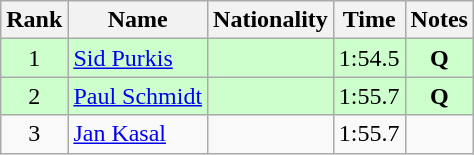<table class="wikitable sortable" style="text-align:center">
<tr>
<th>Rank</th>
<th>Name</th>
<th>Nationality</th>
<th>Time</th>
<th>Notes</th>
</tr>
<tr bgcolor=ccffcc>
<td>1</td>
<td align=left><a href='#'>Sid Purkis</a></td>
<td align=left></td>
<td>1:54.5</td>
<td><strong>Q</strong></td>
</tr>
<tr bgcolor=ccffcc>
<td>2</td>
<td align=left><a href='#'>Paul Schmidt</a></td>
<td align=left></td>
<td>1:55.7</td>
<td><strong>Q</strong></td>
</tr>
<tr>
<td>3</td>
<td align=left><a href='#'>Jan Kasal</a></td>
<td align=left></td>
<td>1:55.7</td>
<td></td>
</tr>
</table>
